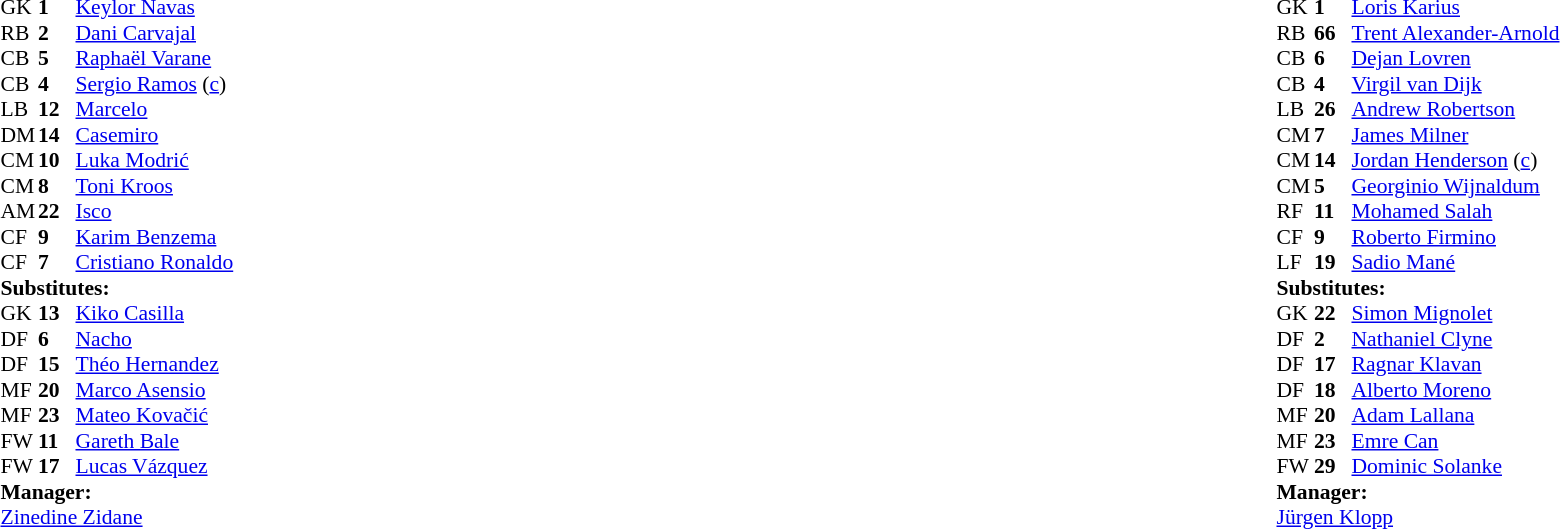<table width="100%">
<tr>
<td valign="top" width="40%"><br><table style="font-size:90%" cellspacing="0" cellpadding="0">
<tr>
<th width=25></th>
<th width=25></th>
</tr>
<tr>
<td>GK</td>
<td><strong>1</strong></td>
<td> <a href='#'>Keylor Navas</a></td>
</tr>
<tr>
<td>RB</td>
<td><strong>2</strong></td>
<td> <a href='#'>Dani Carvajal</a></td>
<td></td>
<td></td>
</tr>
<tr>
<td>CB</td>
<td><strong>5</strong></td>
<td> <a href='#'>Raphaël Varane</a></td>
</tr>
<tr>
<td>CB</td>
<td><strong>4</strong></td>
<td> <a href='#'>Sergio Ramos</a> (<a href='#'>c</a>)</td>
</tr>
<tr>
<td>LB</td>
<td><strong>12</strong></td>
<td> <a href='#'>Marcelo</a></td>
</tr>
<tr>
<td>DM</td>
<td><strong>14</strong></td>
<td> <a href='#'>Casemiro</a></td>
</tr>
<tr>
<td>CM</td>
<td><strong>10</strong></td>
<td> <a href='#'>Luka Modrić</a></td>
</tr>
<tr>
<td>CM</td>
<td><strong>8</strong></td>
<td> <a href='#'>Toni Kroos</a></td>
</tr>
<tr>
<td>AM</td>
<td><strong>22</strong></td>
<td> <a href='#'>Isco</a></td>
<td></td>
<td></td>
</tr>
<tr>
<td>CF</td>
<td><strong>9</strong></td>
<td> <a href='#'>Karim Benzema</a></td>
<td></td>
<td></td>
</tr>
<tr>
<td>CF</td>
<td><strong>7</strong></td>
<td> <a href='#'>Cristiano Ronaldo</a></td>
</tr>
<tr>
<td colspan=3><strong>Substitutes:</strong></td>
</tr>
<tr>
<td>GK</td>
<td><strong>13</strong></td>
<td> <a href='#'>Kiko Casilla</a></td>
</tr>
<tr>
<td>DF</td>
<td><strong>6</strong></td>
<td> <a href='#'>Nacho</a></td>
<td></td>
<td></td>
</tr>
<tr>
<td>DF</td>
<td><strong>15</strong></td>
<td> <a href='#'>Théo Hernandez</a></td>
</tr>
<tr>
<td>MF</td>
<td><strong>20</strong></td>
<td> <a href='#'>Marco Asensio</a></td>
<td></td>
<td></td>
</tr>
<tr>
<td>MF</td>
<td><strong>23</strong></td>
<td> <a href='#'>Mateo Kovačić</a></td>
</tr>
<tr>
<td>FW</td>
<td><strong>11</strong></td>
<td> <a href='#'>Gareth Bale</a></td>
<td></td>
<td></td>
</tr>
<tr>
<td>FW</td>
<td><strong>17</strong></td>
<td> <a href='#'>Lucas Vázquez</a></td>
</tr>
<tr>
<td colspan=3><strong>Manager:</strong></td>
</tr>
<tr>
<td colspan=3> <a href='#'>Zinedine Zidane</a></td>
</tr>
</table>
</td>
<td valign="top"></td>
<td valign="top" width="50%"><br><table style="font-size:90%; margin:auto" cellspacing="0" cellpadding="0">
<tr>
<th width=25></th>
<th width=25></th>
</tr>
<tr>
<td>GK</td>
<td><strong>1</strong></td>
<td> <a href='#'>Loris Karius</a></td>
</tr>
<tr>
<td>RB</td>
<td><strong>66</strong></td>
<td> <a href='#'>Trent Alexander-Arnold</a></td>
</tr>
<tr>
<td>CB</td>
<td><strong>6</strong></td>
<td> <a href='#'>Dejan Lovren</a></td>
</tr>
<tr>
<td>CB</td>
<td><strong>4</strong></td>
<td> <a href='#'>Virgil van Dijk</a></td>
</tr>
<tr>
<td>LB</td>
<td><strong>26</strong></td>
<td> <a href='#'>Andrew Robertson</a></td>
</tr>
<tr>
<td>CM</td>
<td><strong>7</strong></td>
<td> <a href='#'>James Milner</a></td>
<td></td>
<td></td>
</tr>
<tr>
<td>CM</td>
<td><strong>14</strong></td>
<td> <a href='#'>Jordan Henderson</a> (<a href='#'>c</a>)</td>
</tr>
<tr>
<td>CM</td>
<td><strong>5</strong></td>
<td> <a href='#'>Georginio Wijnaldum</a></td>
</tr>
<tr>
<td>RF</td>
<td><strong>11</strong></td>
<td> <a href='#'>Mohamed Salah</a></td>
<td></td>
<td></td>
</tr>
<tr>
<td>CF</td>
<td><strong>9</strong></td>
<td> <a href='#'>Roberto Firmino</a></td>
</tr>
<tr>
<td>LF</td>
<td><strong>19</strong></td>
<td> <a href='#'>Sadio Mané</a></td>
<td></td>
</tr>
<tr>
<td colspan=3><strong>Substitutes:</strong></td>
</tr>
<tr>
<td>GK</td>
<td><strong>22</strong></td>
<td> <a href='#'>Simon Mignolet</a></td>
</tr>
<tr>
<td>DF</td>
<td><strong>2</strong></td>
<td> <a href='#'>Nathaniel Clyne</a></td>
</tr>
<tr>
<td>DF</td>
<td><strong>17</strong></td>
<td> <a href='#'>Ragnar Klavan</a></td>
</tr>
<tr>
<td>DF</td>
<td><strong>18</strong></td>
<td> <a href='#'>Alberto Moreno</a></td>
</tr>
<tr>
<td>MF</td>
<td><strong>20</strong></td>
<td> <a href='#'>Adam Lallana</a></td>
<td></td>
<td></td>
</tr>
<tr>
<td>MF</td>
<td><strong>23</strong></td>
<td> <a href='#'>Emre Can</a></td>
<td></td>
<td></td>
</tr>
<tr>
<td>FW</td>
<td><strong>29</strong></td>
<td> <a href='#'>Dominic Solanke</a></td>
</tr>
<tr>
<td colspan=3><strong>Manager:</strong></td>
</tr>
<tr>
<td colspan=3> <a href='#'>Jürgen Klopp</a></td>
</tr>
</table>
</td>
</tr>
</table>
